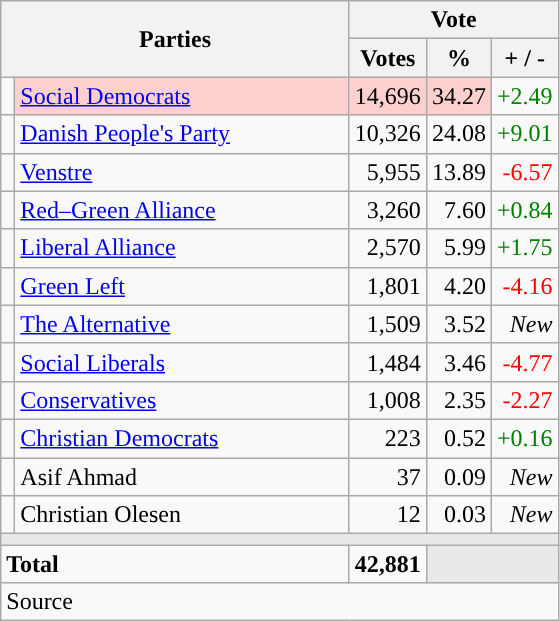<table class="wikitable" style="text-align:right;">
<tr>
<th style="text-align:centre;" rowspan="2" colspan="2" width="225">Parties</th>
<th colspan="3">Vote</th>
</tr>
<tr>
<th width="15">Votes</th>
<th width="15">%</th>
<th width="15">+ / -</th>
</tr>
<tr>
<td width="2" style="color:inherit;background:"></td>
<td bgcolor=#fbd0ce  align="left"><a href='#'>Social Democrats</a></td>
<td bgcolor=#fbd0ce>14,696</td>
<td bgcolor=#fbd0ce>34.27</td>
<td style=color:green;>+2.49</td>
</tr>
<tr>
<td width="2" style="color:inherit;background:"></td>
<td align="left"><a href='#'>Danish People's Party</a></td>
<td>10,326</td>
<td>24.08</td>
<td style=color:green;>+9.01</td>
</tr>
<tr>
<td width="2" style="color:inherit;background:"></td>
<td align="left"><a href='#'>Venstre</a></td>
<td>5,955</td>
<td>13.89</td>
<td style=color:red;>-6.57</td>
</tr>
<tr>
<td width="2" style="color:inherit;background:"></td>
<td align="left"><a href='#'>Red–Green Alliance</a></td>
<td>3,260</td>
<td>7.60</td>
<td style=color:green;>+0.84</td>
</tr>
<tr>
<td width="2" style="color:inherit;background:"></td>
<td align="left"><a href='#'>Liberal Alliance</a></td>
<td>2,570</td>
<td>5.99</td>
<td style=color:green;>+1.75</td>
</tr>
<tr>
<td width="2" style="color:inherit;background:"></td>
<td align="left"><a href='#'>Green Left</a></td>
<td>1,801</td>
<td>4.20</td>
<td style=color:red;>-4.16</td>
</tr>
<tr>
<td width="2" style="color:inherit;background:"></td>
<td align="left"><a href='#'>The Alternative</a></td>
<td>1,509</td>
<td>3.52</td>
<td><em>New</em></td>
</tr>
<tr>
<td width="2" style="color:inherit;background:"></td>
<td align="left"><a href='#'>Social Liberals</a></td>
<td>1,484</td>
<td>3.46</td>
<td style=color:red;>-4.77</td>
</tr>
<tr>
<td width="2" style="color:inherit;background:"></td>
<td align="left"><a href='#'>Conservatives</a></td>
<td>1,008</td>
<td>2.35</td>
<td style=color:red;>-2.27</td>
</tr>
<tr>
<td width="2" style="color:inherit;background:"></td>
<td align="left"><a href='#'>Christian Democrats</a></td>
<td>223</td>
<td>0.52</td>
<td style=color:green;>+0.16</td>
</tr>
<tr>
<td width="2" style="color:inherit;background:"></td>
<td align="left">Asif Ahmad</td>
<td>37</td>
<td>0.09</td>
<td><em>New</em></td>
</tr>
<tr>
<td width="2" style="color:inherit;background:"></td>
<td align="left">Christian Olesen</td>
<td>12</td>
<td>0.03</td>
<td><em>New</em></td>
</tr>
<tr>
<td colspan="7" bgcolor="#E9E9E9"></td>
</tr>
<tr>
<td align="left" colspan="2"><strong>Total</strong></td>
<td><strong>42,881</strong></td>
<td bgcolor="#E9E9E9" colspan="2"></td>
</tr>
<tr>
<td align="left" colspan="6">Source</td>
</tr>
</table>
